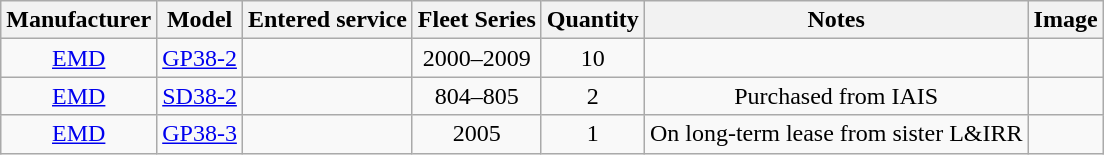<table class="wikitable" style="text-align:center">
<tr>
<th>Manufacturer</th>
<th>Model</th>
<th>Entered service</th>
<th>Fleet Series</th>
<th>Quantity</th>
<th>Notes</th>
<th>Image</th>
</tr>
<tr>
<td><a href='#'>EMD</a></td>
<td><a href='#'>GP38-2</a></td>
<td></td>
<td>2000–2009</td>
<td>10</td>
<td></td>
<td></td>
</tr>
<tr>
<td><a href='#'>EMD</a></td>
<td><a href='#'>SD38-2</a></td>
<td></td>
<td>804–805</td>
<td>2</td>
<td>Purchased from IAIS</td>
<td></td>
</tr>
<tr>
<td><a href='#'>EMD</a></td>
<td><a href='#'>GP38-3</a></td>
<td></td>
<td>2005</td>
<td>1</td>
<td>On long-term lease from sister L&IRR</td>
<td></td>
</tr>
</table>
